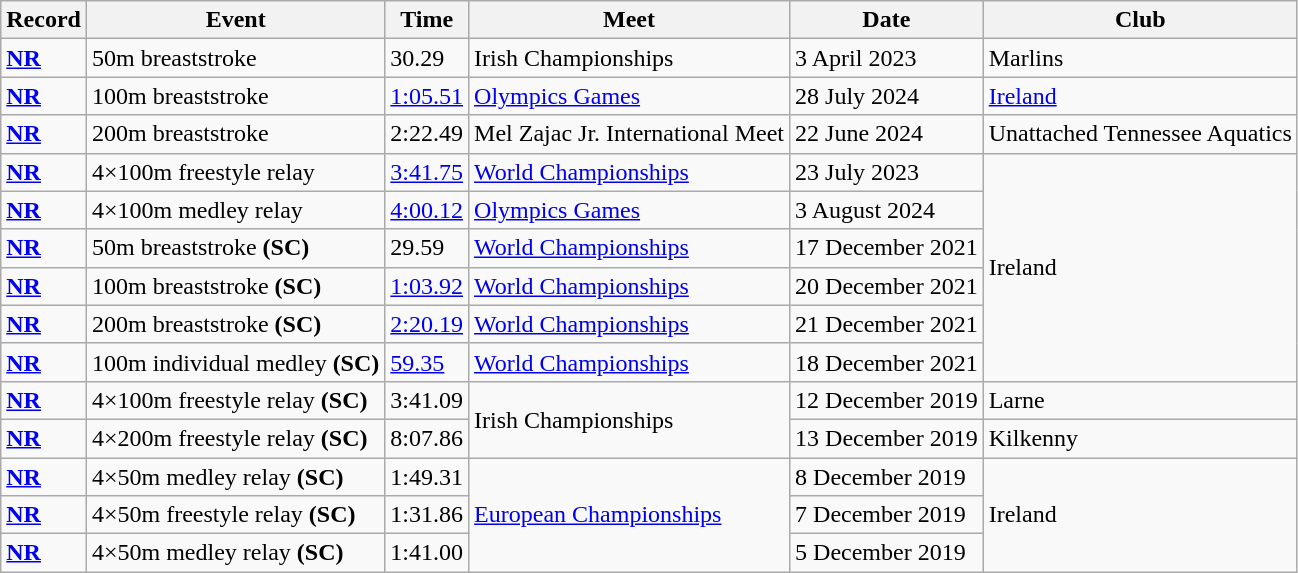<table class="wikitable">
<tr>
<th>Record</th>
<th>Event</th>
<th>Time</th>
<th>Meet</th>
<th>Date</th>
<th>Club</th>
</tr>
<tr>
<td><strong><a href='#'>NR</a></strong></td>
<td>50m breaststroke</td>
<td>30.29</td>
<td>Irish Championships</td>
<td>3 April 2023</td>
<td>Marlins</td>
</tr>
<tr>
<td><strong><a href='#'>NR</a></strong></td>
<td>100m breaststroke</td>
<td><a href='#'>1:05.51</a></td>
<td><a href='#'>Olympics Games</a></td>
<td>28 July 2024</td>
<td><a href='#'>Ireland</a></td>
</tr>
<tr>
<td><strong><a href='#'>NR</a></strong></td>
<td>200m breaststroke</td>
<td>2:22.49</td>
<td>Mel Zajac Jr. International Meet</td>
<td>22 June 2024</td>
<td>Unattached Tennessee Aquatics</td>
</tr>
<tr>
<td><strong><a href='#'>NR</a></strong></td>
<td>4×100m freestyle relay</td>
<td><a href='#'>3:41.75</a></td>
<td><a href='#'>World Championships</a></td>
<td>23 July 2023</td>
<td rowspan="6">Ireland</td>
</tr>
<tr>
<td><strong><a href='#'>NR</a></strong></td>
<td>4×100m medley relay</td>
<td><a href='#'>4:00.12</a></td>
<td><a href='#'>Olympics Games</a></td>
<td>3 August 2024</td>
</tr>
<tr>
<td><strong><a href='#'>NR</a></strong></td>
<td>50m breaststroke <strong>(SC)</strong></td>
<td>29.59</td>
<td><a href='#'>World Championships</a></td>
<td>17 December 2021</td>
</tr>
<tr>
<td><strong><a href='#'>NR</a></strong></td>
<td>100m breaststroke <strong>(SC)</strong></td>
<td><a href='#'>1:03.92</a></td>
<td><a href='#'>World Championships</a></td>
<td>20 December 2021</td>
</tr>
<tr>
<td><strong><a href='#'>NR</a></strong></td>
<td>200m breaststroke <strong>(SC)</strong></td>
<td><a href='#'>2:20.19</a></td>
<td><a href='#'>World Championships</a></td>
<td>21 December 2021</td>
</tr>
<tr>
<td><strong><a href='#'>NR</a></strong></td>
<td>100m individual medley <strong>(SC)</strong></td>
<td><a href='#'>59.35</a></td>
<td><a href='#'>World Championships</a></td>
<td>18 December 2021</td>
</tr>
<tr>
<td><strong><a href='#'>NR</a></strong></td>
<td>4×100m freestyle relay <strong>(SC)</strong></td>
<td>3:41.09</td>
<td rowspan="2">Irish Championships</td>
<td>12 December 2019</td>
<td>Larne</td>
</tr>
<tr>
<td><strong><a href='#'>NR</a></strong></td>
<td>4×200m freestyle relay <strong>(SC)</strong></td>
<td>8:07.86</td>
<td>13 December 2019</td>
<td>Kilkenny</td>
</tr>
<tr>
<td><strong><a href='#'>NR</a></strong></td>
<td>4×50m medley relay <strong>(SC)</strong></td>
<td>1:49.31</td>
<td rowspan="3"><a href='#'>European Championships</a></td>
<td>8 December 2019</td>
<td rowspan="3">Ireland</td>
</tr>
<tr>
<td><strong><a href='#'>NR</a></strong></td>
<td>4×50m freestyle relay <strong>(SC)</strong></td>
<td>1:31.86</td>
<td>7 December 2019</td>
</tr>
<tr>
<td><strong><a href='#'>NR</a></strong></td>
<td>4×50m medley relay <strong>(SC)</strong></td>
<td>1:41.00</td>
<td>5 December 2019</td>
</tr>
</table>
